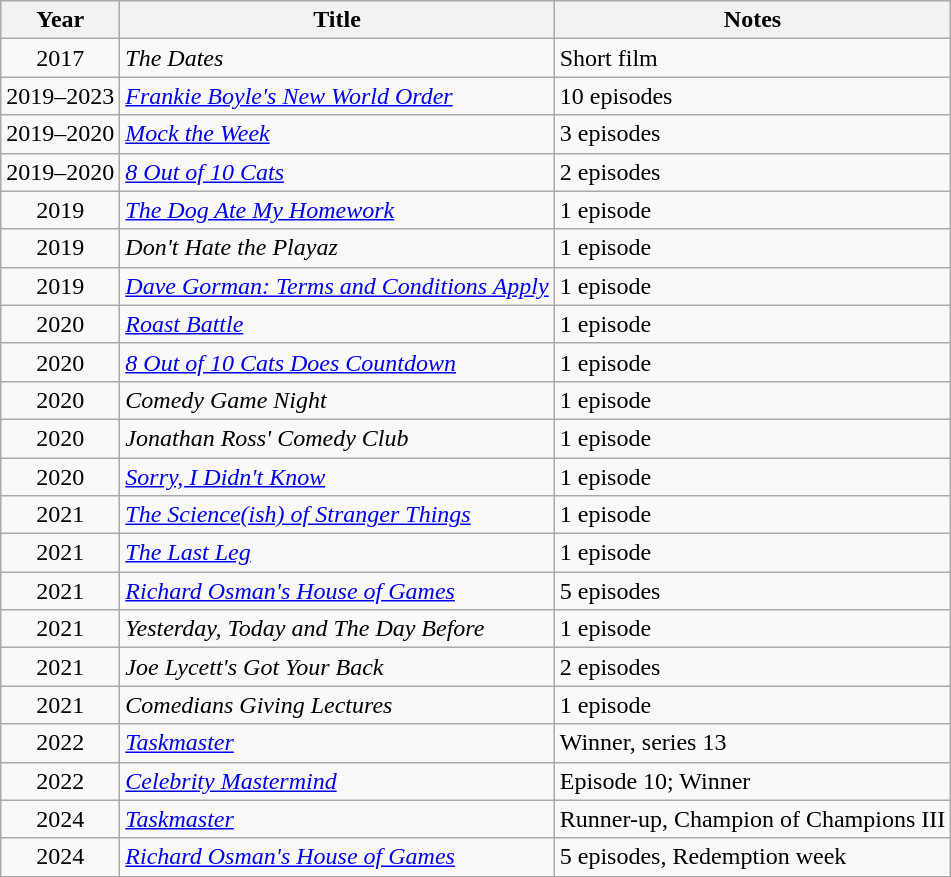<table class="wikitable sortable" summary="">
<tr>
<th>Year</th>
<th>Title</th>
<th>Notes</th>
</tr>
<tr>
<td style="text-align: center;">2017</td>
<td><em>The Dates</em></td>
<td>Short film</td>
</tr>
<tr>
<td style="text-align: center;">2019–2023</td>
<td><em><a href='#'>Frankie Boyle's New World Order</a></em></td>
<td>10 episodes</td>
</tr>
<tr>
<td style="text-align: center;">2019–2020</td>
<td><em><a href='#'>Mock the Week</a></em></td>
<td>3 episodes</td>
</tr>
<tr>
<td style="text-align: center;">2019–2020</td>
<td><em><a href='#'>8 Out of 10 Cats</a></em></td>
<td>2 episodes</td>
</tr>
<tr>
<td style="text-align: center;">2019</td>
<td><em><a href='#'>The Dog Ate My Homework</a></em></td>
<td>1 episode</td>
</tr>
<tr>
<td style="text-align: center;">2019</td>
<td><em>Don't Hate the Playaz</em></td>
<td>1 episode</td>
</tr>
<tr>
<td style="text-align: center;">2019</td>
<td><em><a href='#'>Dave Gorman: Terms and Conditions Apply</a></em></td>
<td>1 episode</td>
</tr>
<tr>
<td style="text-align: center;">2020</td>
<td><em><a href='#'>Roast Battle</a></em></td>
<td>1 episode</td>
</tr>
<tr>
<td style="text-align: center;">2020</td>
<td><em><a href='#'>8 Out of 10 Cats Does Countdown</a></em></td>
<td>1 episode</td>
</tr>
<tr>
<td style="text-align: center;">2020</td>
<td><em>Comedy Game Night</em></td>
<td>1 episode</td>
</tr>
<tr>
<td style="text-align: center;">2020</td>
<td><em>Jonathan Ross' Comedy Club</em></td>
<td>1 episode</td>
</tr>
<tr>
<td style="text-align: center;">2020</td>
<td><em><a href='#'>Sorry, I Didn't Know</a></em></td>
<td>1 episode</td>
</tr>
<tr>
<td style="text-align: center;">2021</td>
<td><em><a href='#'>The Science(ish) of Stranger Things</a></em></td>
<td>1 episode</td>
</tr>
<tr>
<td style="text-align: center;">2021</td>
<td><em><a href='#'>The Last Leg</a></em></td>
<td>1 episode</td>
</tr>
<tr>
<td style="text-align: center;">2021</td>
<td><em><a href='#'>Richard Osman's House of Games</a></em></td>
<td>5 episodes</td>
</tr>
<tr>
<td style="text-align: center;">2021</td>
<td><em>Yesterday, Today and The Day Before</em></td>
<td>1 episode</td>
</tr>
<tr>
<td style="text-align: center;">2021</td>
<td><em>Joe Lycett's Got Your Back</em></td>
<td>2 episodes</td>
</tr>
<tr>
<td style="text-align: center;">2021</td>
<td><em>Comedians Giving Lectures</em></td>
<td>1 episode</td>
</tr>
<tr>
<td style="text-align: center;">2022</td>
<td><em><a href='#'>Taskmaster</a></em></td>
<td>Winner, series 13</td>
</tr>
<tr>
<td style="text-align: center;">2022</td>
<td><em><a href='#'>Celebrity Mastermind</a></em></td>
<td>Episode 10; Winner</td>
</tr>
<tr>
<td style="text-align: center;">2024</td>
<td><em><a href='#'>Taskmaster</a></em></td>
<td>Runner-up, Champion of Champions III</td>
</tr>
<tr>
<td style="text-align: center;">2024</td>
<td><em><a href='#'>Richard Osman's House of Games</a></em></td>
<td>5 episodes, Redemption week</td>
</tr>
</table>
